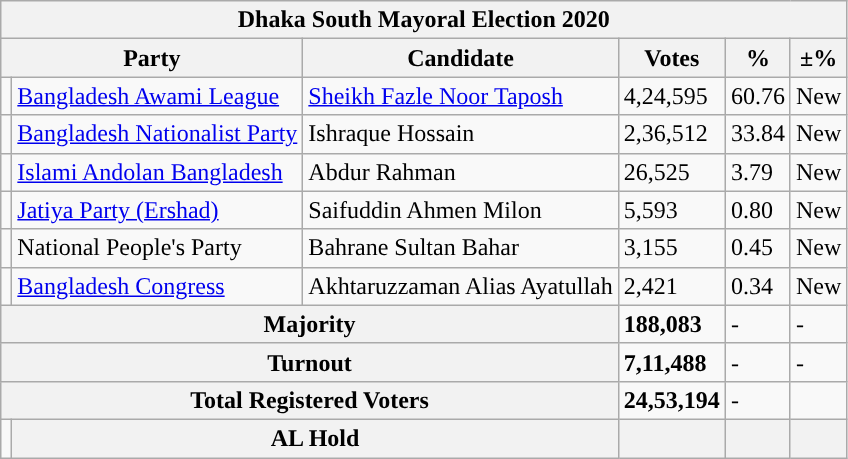<table class="wikitable" style=text-align:left>
<tr>
<th style=text-align:center colspan="6">Dhaka South Mayoral Election 2020</th>
</tr>
<tr>
<th colspan="2">Party</th>
<th>Candidate</th>
<th>Votes</th>
<th>%</th>
<th>±%</th>
</tr>
<tr>
<td style="background-color:"></td>
<td><a href='#'>Bangladesh Awami League</a></td>
<td><a href='#'>Sheikh Fazle Noor Taposh</a></td>
<td>4,24,595</td>
<td>60.76</td>
<td>New</td>
</tr>
<tr>
<td style="background-color:"></td>
<td><a href='#'>Bangladesh Nationalist Party</a></td>
<td>Ishraque Hossain</td>
<td>2,36,512</td>
<td>33.84</td>
<td>New</td>
</tr>
<tr>
<td style="background-color:"></td>
<td><a href='#'>Islami Andolan Bangladesh</a></td>
<td>Abdur Rahman</td>
<td>26,525</td>
<td>3.79</td>
<td>New</td>
</tr>
<tr>
<td style="background-color:"></td>
<td><a href='#'>Jatiya Party (Ershad)</a></td>
<td>Saifuddin Ahmen Milon</td>
<td>5,593</td>
<td>0.80</td>
<td>New</td>
</tr>
<tr>
<td style="background-color:"></td>
<td>National People's Party</td>
<td>Bahrane Sultan Bahar</td>
<td>3,155</td>
<td>0.45</td>
<td>New</td>
</tr>
<tr>
<td style="background-color:"></td>
<td><a href='#'>Bangladesh Congress</a></td>
<td>Akhtaruzzaman Alias Ayatullah</td>
<td>2,421</td>
<td>0.34</td>
<td>New</td>
</tr>
<tr>
<th align=right colspan=3>Majority</th>
<td><strong>188,083</strong></td>
<td>-</td>
<td>-</td>
</tr>
<tr>
<th align=right colspan=3>Turnout</th>
<td><strong>7,11,488</strong></td>
<td>-</td>
<td>-</td>
</tr>
<tr>
<th align=right colspan=3>Total Registered Voters</th>
<td><strong>24,53,194</strong></td>
<td>-</td>
<td></td>
</tr>
<tr>
<td style="background-color:"></td>
<th align=left colspan=2>AL Hold</th>
<th></th>
<th align=left></th>
<th></th>
</tr>
</table>
